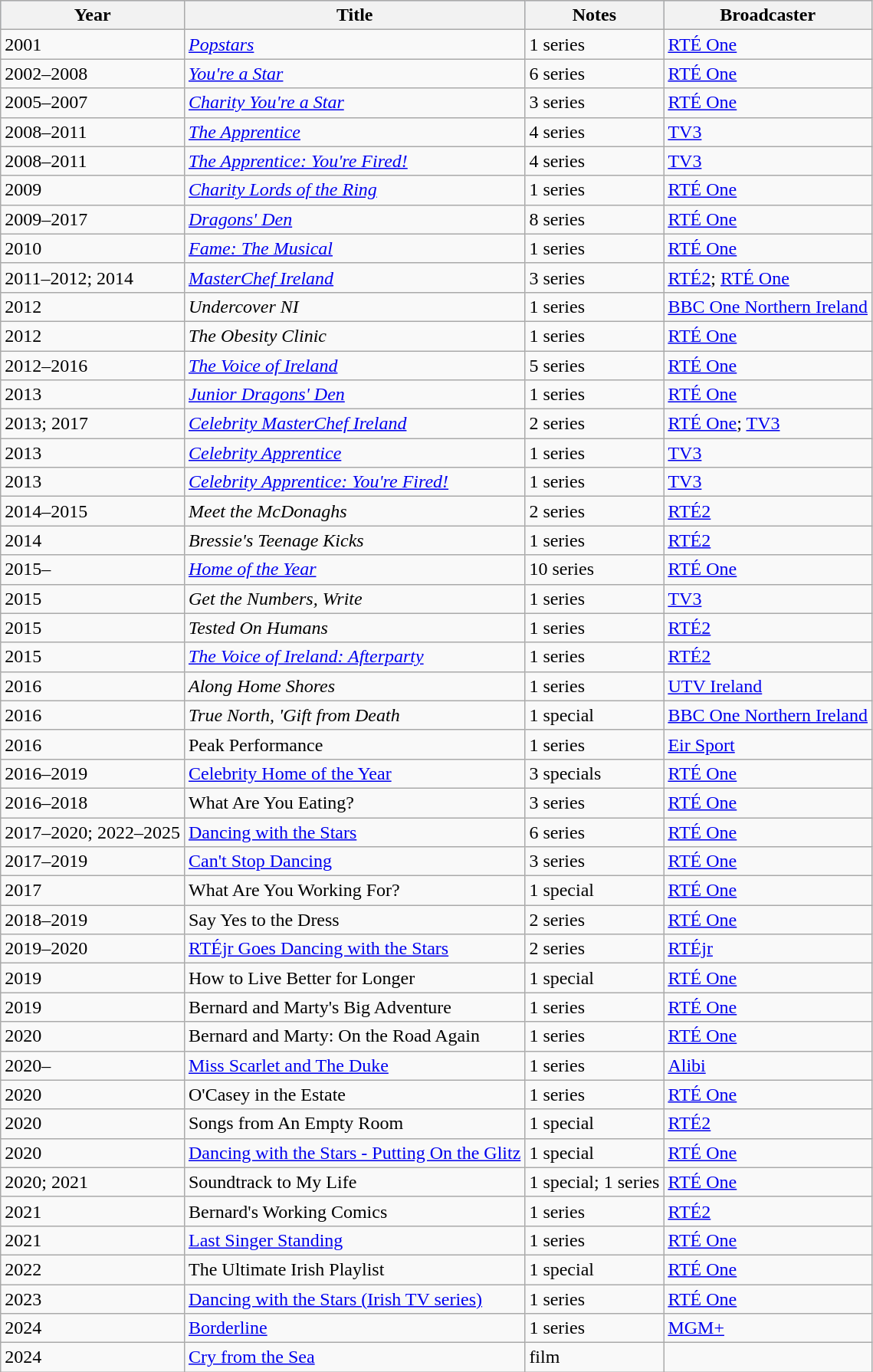<table class="wikitable">
<tr style="background:#b0c4de; text-align:center;">
<th>Year</th>
<th>Title</th>
<th>Notes</th>
<th>Broadcaster</th>
</tr>
<tr>
<td>2001</td>
<td><a href='#'><em>Popstars</em></a></td>
<td>1 series</td>
<td><a href='#'>RTÉ One</a></td>
</tr>
<tr>
<td>2002–2008</td>
<td><em><a href='#'>You're a Star</a></em></td>
<td>6 series</td>
<td><a href='#'>RTÉ One</a></td>
</tr>
<tr>
<td>2005–2007</td>
<td><em><a href='#'>Charity You're a Star</a></em></td>
<td>3 series</td>
<td><a href='#'>RTÉ One</a></td>
</tr>
<tr>
<td>2008–2011</td>
<td><a href='#'><em>The Apprentice</em></a></td>
<td>4 series</td>
<td><a href='#'>TV3</a></td>
</tr>
<tr>
<td>2008–2011</td>
<td><a href='#'><em>The Apprentice: You're Fired!</em></a></td>
<td>4 series</td>
<td><a href='#'>TV3</a></td>
</tr>
<tr>
<td>2009</td>
<td><em><a href='#'>Charity Lords of the Ring</a></em></td>
<td>1 series</td>
<td><a href='#'>RTÉ One</a></td>
</tr>
<tr>
<td>2009–2017</td>
<td><a href='#'><em>Dragons' Den</em></a></td>
<td>8 series</td>
<td><a href='#'>RTÉ One</a></td>
</tr>
<tr>
<td>2010</td>
<td><a href='#'><em>Fame: The Musical</em></a></td>
<td>1 series</td>
<td><a href='#'>RTÉ One</a></td>
</tr>
<tr>
<td>2011–2012; 2014</td>
<td><em><a href='#'>MasterChef Ireland</a></em></td>
<td>3 series</td>
<td><a href='#'>RTÉ2</a>; <a href='#'>RTÉ One</a></td>
</tr>
<tr>
<td>2012</td>
<td><em>Undercover NI</em></td>
<td>1 series</td>
<td><a href='#'>BBC One Northern Ireland</a></td>
</tr>
<tr>
<td>2012</td>
<td><em>The Obesity Clinic</em></td>
<td>1 series</td>
<td><a href='#'>RTÉ One</a></td>
</tr>
<tr>
<td>2012–2016</td>
<td><em><a href='#'>The Voice of Ireland</a></em></td>
<td>5 series</td>
<td><a href='#'>RTÉ One</a></td>
</tr>
<tr>
<td>2013</td>
<td><a href='#'><em>Junior Dragons' Den</em></a></td>
<td>1 series</td>
<td><a href='#'>RTÉ One</a></td>
</tr>
<tr>
<td>2013; 2017</td>
<td><a href='#'><em>Celebrity MasterChef Ireland</em></a></td>
<td>2 series</td>
<td><a href='#'>RTÉ One</a>; <a href='#'>TV3</a></td>
</tr>
<tr>
<td>2013</td>
<td><em><a href='#'>Celebrity Apprentice</a></em></td>
<td>1 series</td>
<td><a href='#'>TV3</a></td>
</tr>
<tr>
<td>2013</td>
<td><a href='#'><em>Celebrity Apprentice: You're Fired!</em></a></td>
<td>1 series</td>
<td><a href='#'>TV3</a></td>
</tr>
<tr>
<td>2014–2015</td>
<td><em>Meet the McDonaghs</em></td>
<td>2 series</td>
<td><a href='#'>RTÉ2</a></td>
</tr>
<tr>
<td>2014</td>
<td><em>Bressie's Teenage Kicks</em></td>
<td>1 series</td>
<td><a href='#'>RTÉ2</a></td>
</tr>
<tr>
<td>2015–</td>
<td><em><a href='#'>Home of the Year</a></em></td>
<td>10 series</td>
<td><a href='#'>RTÉ One</a></td>
</tr>
<tr>
<td>2015</td>
<td><em>Get the Numbers, Write</em></td>
<td>1 series</td>
<td><a href='#'>TV3</a></td>
</tr>
<tr>
<td>2015</td>
<td><em>Tested On Humans</em></td>
<td>1 series</td>
<td><a href='#'>RTÉ2</a></td>
</tr>
<tr>
<td>2015</td>
<td><a href='#'><em>The Voice of Ireland: Afterparty</em></a></td>
<td>1 series</td>
<td><a href='#'>RTÉ2</a></td>
</tr>
<tr>
<td>2016</td>
<td><em>Along Home Shores</em></td>
<td>1 series</td>
<td><a href='#'>UTV Ireland</a></td>
</tr>
<tr>
<td>2016</td>
<td><em>True North, 'Gift from Death<strong></td>
<td>1 special</td>
<td><a href='#'>BBC One Northern Ireland</a></td>
</tr>
<tr>
<td>2016</td>
<td></em>Peak Performance<em></td>
<td>1 series</td>
<td><a href='#'>Eir Sport</a></td>
</tr>
<tr>
<td>2016–2019</td>
<td><a href='#'></em>Celebrity Home of the Year<em></a></td>
<td>3 specials</td>
<td><a href='#'>RTÉ One</a></td>
</tr>
<tr>
<td>2016–2018</td>
<td></em>What Are You Eating?<em></td>
<td>3 series</td>
<td><a href='#'>RTÉ One</a></td>
</tr>
<tr>
<td>2017–2020; 2022–2025</td>
<td><a href='#'></em>Dancing with the Stars<em></a></td>
<td>6 series</td>
<td><a href='#'>RTÉ One</a></td>
</tr>
<tr>
<td>2017–2019</td>
<td><a href='#'></em>Can't Stop Dancing<em></a></td>
<td>3 series</td>
<td><a href='#'>RTÉ One</a></td>
</tr>
<tr>
<td>2017</td>
<td></em>What Are You Working For?<em></td>
<td>1 special</td>
<td><a href='#'>RTÉ One</a></td>
</tr>
<tr>
<td>2018–2019</td>
<td></em>Say Yes to the Dress<em></td>
<td>2 series</td>
<td><a href='#'>RTÉ One</a></td>
</tr>
<tr>
<td>2019–2020</td>
<td><a href='#'></em>RTÉjr Goes Dancing with the Stars<em></a></td>
<td>2 series</td>
<td><a href='#'>RTÉjr</a></td>
</tr>
<tr>
<td>2019</td>
<td></em>How to Live Better for Longer<em></td>
<td>1 special</td>
<td><a href='#'>RTÉ One</a></td>
</tr>
<tr>
<td>2019</td>
<td></em>Bernard and Marty's Big Adventure<em></td>
<td>1 series</td>
<td><a href='#'>RTÉ One</a></td>
</tr>
<tr>
<td>2020</td>
<td></em>Bernard and Marty: On the Road Again<em></td>
<td>1 series</td>
<td><a href='#'>RTÉ One</a></td>
</tr>
<tr>
<td>2020–</td>
<td></em><a href='#'>Miss Scarlet and The Duke</a><em></td>
<td>1 series</td>
<td><a href='#'>Alibi</a></td>
</tr>
<tr>
<td>2020</td>
<td></em>O'Casey in the Estate<em></td>
<td>1 series</td>
<td><a href='#'>RTÉ One</a></td>
</tr>
<tr>
<td>2020</td>
<td></em>Songs from An Empty Room<em></td>
<td>1 special</td>
<td><a href='#'>RTÉ2</a></td>
</tr>
<tr>
<td>2020</td>
<td><a href='#'></em>Dancing with the Stars - Putting On the Glitz<em></a></td>
<td>1 special</td>
<td><a href='#'>RTÉ One</a></td>
</tr>
<tr>
<td>2020; 2021</td>
<td></em>Soundtrack to My Life<em></td>
<td>1 special; 1 series</td>
<td><a href='#'>RTÉ One</a></td>
</tr>
<tr>
<td>2021</td>
<td></em>Bernard's Working Comics<em></td>
<td>1 series</td>
<td><a href='#'>RTÉ2</a></td>
</tr>
<tr>
<td>2021</td>
<td></em><a href='#'>Last Singer Standing</a><em></td>
<td>1 series</td>
<td><a href='#'>RTÉ One</a></td>
</tr>
<tr>
<td>2022</td>
<td></em>The Ultimate Irish Playlist<em></td>
<td>1 special</td>
<td><a href='#'>RTÉ One</a></td>
</tr>
<tr>
<td>2023</td>
<td></em><a href='#'>Dancing with the Stars (Irish TV series)</a><em></td>
<td>1 series</td>
<td><a href='#'>RTÉ One</a></td>
</tr>
<tr>
<td>2024</td>
<td><a href='#'></em>Borderline<em></a></td>
<td>1 series</td>
<td><a href='#'>MGM+</a></td>
</tr>
<tr>
<td>2024</td>
<td></em><a href='#'>Cry from the Sea</a><em></td>
<td>film</td>
<td></td>
</tr>
</table>
